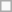<table class=wikitable>
<tr>
<td></td>
</tr>
</table>
